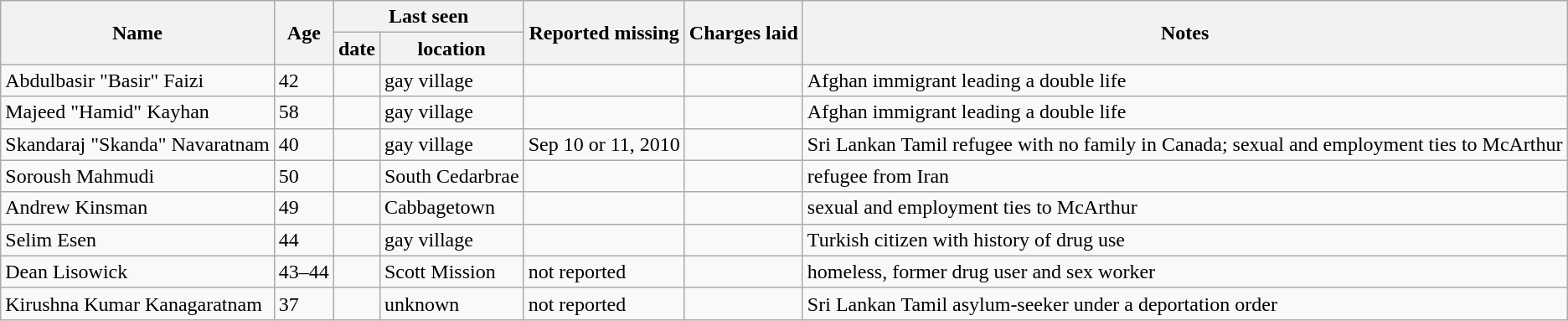<table class="wikitable sortable">
<tr>
<th rowspan="2">Name</th>
<th rowspan="2">Age</th>
<th colspan="2">Last seen</th>
<th rowspan="2">Reported missing</th>
<th rowspan="2">Charges laid</th>
<th rowspan="2">Notes</th>
</tr>
<tr>
<th>date</th>
<th>location</th>
</tr>
<tr>
<td>Abdulbasir "Basir" Faizi</td>
<td>42</td>
<td></td>
<td>gay village</td>
<td></td>
<td></td>
<td>Afghan immigrant leading a double life</td>
</tr>
<tr>
<td>Majeed "Hamid" Kayhan</td>
<td>58</td>
<td></td>
<td>gay village</td>
<td></td>
<td></td>
<td>Afghan immigrant leading a double life</td>
</tr>
<tr>
<td>Skandaraj "Skanda" Navaratnam</td>
<td>40</td>
<td></td>
<td>gay village</td>
<td>Sep 10 or 11, 2010</td>
<td></td>
<td>Sri Lankan Tamil refugee with no family in Canada; sexual and employment ties to McArthur</td>
</tr>
<tr>
<td>Soroush Mahmudi</td>
<td>50</td>
<td></td>
<td>South Cedarbrae</td>
<td></td>
<td></td>
<td>refugee from Iran</td>
</tr>
<tr>
<td>Andrew Kinsman</td>
<td>49</td>
<td></td>
<td>Cabbagetown</td>
<td></td>
<td></td>
<td>sexual and employment ties to McArthur</td>
</tr>
<tr>
<td>Selim Esen</td>
<td>44</td>
<td></td>
<td>gay village</td>
<td></td>
<td></td>
<td>Turkish citizen with history of drug use</td>
</tr>
<tr>
<td>Dean Lisowick</td>
<td>43–44</td>
<td></td>
<td>Scott Mission</td>
<td>not reported</td>
<td></td>
<td>homeless, former drug user and sex worker</td>
</tr>
<tr>
<td>Kirushna Kumar Kanagaratnam</td>
<td>37</td>
<td></td>
<td>unknown</td>
<td>not reported</td>
<td></td>
<td>Sri Lankan Tamil asylum-seeker under a deportation order</td>
</tr>
</table>
